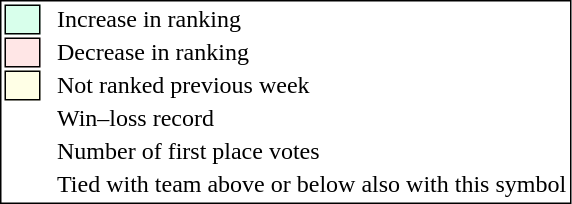<table style="border:1px solid black;">
<tr>
<td style="background:#D8FFEB; width:20px; border:1px solid black;"></td>
<td> </td>
<td>Increase in ranking</td>
</tr>
<tr>
<td style="background:#FFE6E6; width:20px; border:1px solid black;"></td>
<td> </td>
<td>Decrease in ranking</td>
</tr>
<tr>
<td style="background:#FFFFE6; width:20px; border:1px solid black;"></td>
<td> </td>
<td>Not ranked previous week</td>
</tr>
<tr>
<td></td>
<td> </td>
<td>Win–loss record</td>
</tr>
<tr>
<td></td>
<td> </td>
<td>Number of first place votes</td>
</tr>
<tr>
<td></td>
<td></td>
<td>Tied with team above or below also with this symbol</td>
</tr>
</table>
